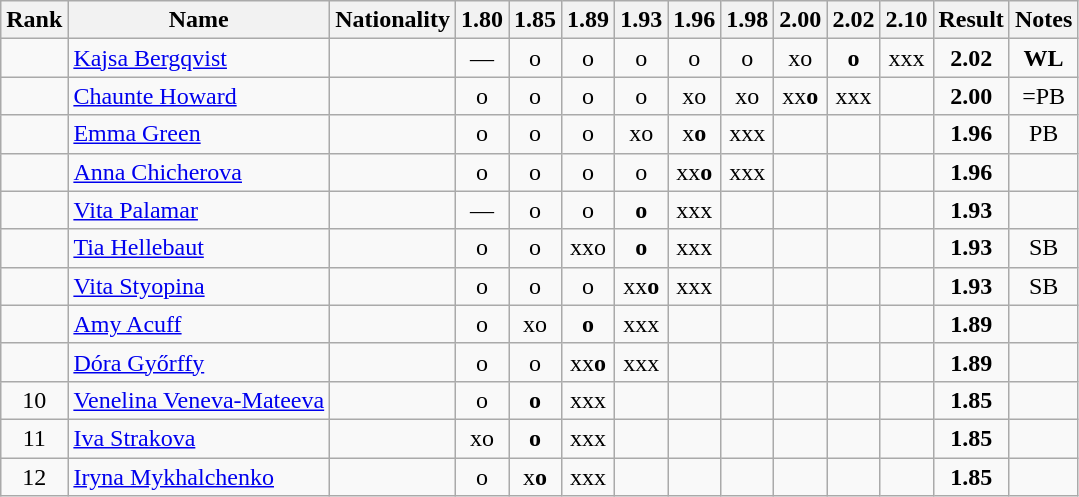<table class="wikitable sortable" style="text-align:center">
<tr>
<th>Rank</th>
<th>Name</th>
<th>Nationality</th>
<th>1.80</th>
<th>1.85</th>
<th>1.89</th>
<th>1.93</th>
<th>1.96</th>
<th>1.98</th>
<th>2.00</th>
<th>2.02</th>
<th>2.10</th>
<th>Result</th>
<th>Notes</th>
</tr>
<tr>
<td></td>
<td align=left><a href='#'>Kajsa Bergqvist</a></td>
<td align=left></td>
<td>—</td>
<td>o</td>
<td>o</td>
<td>o</td>
<td>o</td>
<td>o</td>
<td>xo</td>
<td><strong>o</strong></td>
<td>xxx</td>
<td><strong>2.02</strong></td>
<td><strong>WL</strong></td>
</tr>
<tr>
<td></td>
<td align=left><a href='#'>Chaunte Howard</a></td>
<td align=left></td>
<td>o</td>
<td>o</td>
<td>o</td>
<td>o</td>
<td>xo</td>
<td>xo</td>
<td>xx<strong>o</strong></td>
<td>xxx</td>
<td></td>
<td><strong>2.00</strong></td>
<td>=PB</td>
</tr>
<tr>
<td></td>
<td align=left><a href='#'>Emma Green</a></td>
<td align=left></td>
<td>o</td>
<td>o</td>
<td>o</td>
<td>xo</td>
<td>x<strong>o</strong></td>
<td>xxx</td>
<td></td>
<td></td>
<td></td>
<td><strong>1.96</strong></td>
<td>PB</td>
</tr>
<tr>
<td></td>
<td align=left><a href='#'>Anna Chicherova</a></td>
<td align=left></td>
<td>o</td>
<td>o</td>
<td>o</td>
<td>o</td>
<td>xx<strong>o</strong></td>
<td>xxx</td>
<td></td>
<td></td>
<td></td>
<td><strong>1.96</strong></td>
<td></td>
</tr>
<tr>
<td></td>
<td align=left><a href='#'>Vita Palamar</a></td>
<td align=left></td>
<td>—</td>
<td>o</td>
<td>o</td>
<td><strong>o</strong></td>
<td>xxx</td>
<td></td>
<td></td>
<td></td>
<td></td>
<td><strong>1.93</strong></td>
<td></td>
</tr>
<tr>
<td></td>
<td align=left><a href='#'>Tia Hellebaut</a></td>
<td align=left></td>
<td>o</td>
<td>o</td>
<td>xxo</td>
<td><strong>o</strong></td>
<td>xxx</td>
<td></td>
<td></td>
<td></td>
<td></td>
<td><strong>1.93</strong></td>
<td>SB</td>
</tr>
<tr>
<td></td>
<td align=left><a href='#'>Vita Styopina</a></td>
<td align=left></td>
<td>o</td>
<td>o</td>
<td>o</td>
<td>xx<strong>o</strong></td>
<td>xxx</td>
<td></td>
<td></td>
<td></td>
<td></td>
<td><strong>1.93</strong></td>
<td>SB</td>
</tr>
<tr>
<td></td>
<td align=left><a href='#'>Amy Acuff</a></td>
<td align=left></td>
<td>o</td>
<td>xo</td>
<td><strong>o</strong></td>
<td>xxx</td>
<td></td>
<td></td>
<td></td>
<td></td>
<td></td>
<td><strong>1.89</strong></td>
<td></td>
</tr>
<tr>
<td></td>
<td align=left><a href='#'>Dóra Győrffy</a></td>
<td align=left></td>
<td>o</td>
<td>o</td>
<td>xx<strong>o</strong></td>
<td>xxx</td>
<td></td>
<td></td>
<td></td>
<td></td>
<td></td>
<td><strong>1.89</strong></td>
<td></td>
</tr>
<tr>
<td>10</td>
<td align=left><a href='#'>Venelina Veneva-Mateeva</a></td>
<td align=left></td>
<td>o</td>
<td><strong>o</strong></td>
<td>xxx</td>
<td></td>
<td></td>
<td></td>
<td></td>
<td></td>
<td></td>
<td><strong>1.85</strong></td>
<td></td>
</tr>
<tr>
<td>11</td>
<td align=left><a href='#'>Iva Strakova</a></td>
<td align=left></td>
<td>xo</td>
<td><strong>o</strong></td>
<td>xxx</td>
<td></td>
<td></td>
<td></td>
<td></td>
<td></td>
<td></td>
<td><strong>1.85</strong></td>
<td></td>
</tr>
<tr>
<td>12</td>
<td align=left><a href='#'>Iryna Mykhalchenko</a></td>
<td align=left></td>
<td>o</td>
<td>x<strong>o</strong></td>
<td>xxx</td>
<td></td>
<td></td>
<td></td>
<td></td>
<td></td>
<td></td>
<td><strong>1.85</strong></td>
<td></td>
</tr>
</table>
